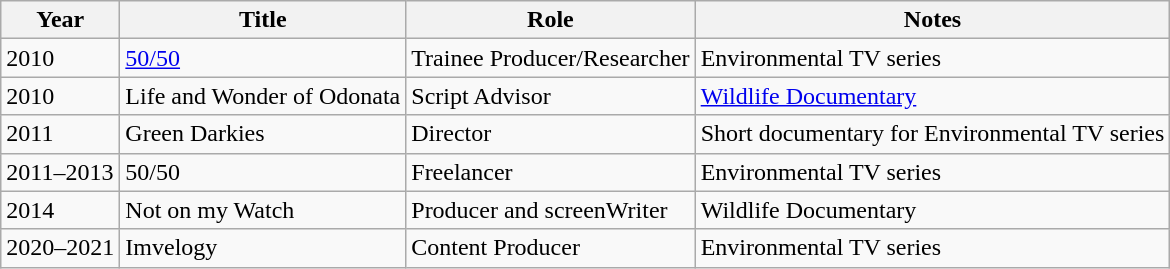<table class="wikitable sortable">
<tr>
<th>Year</th>
<th>Title</th>
<th>Role</th>
<th>Notes</th>
</tr>
<tr>
<td>2010</td>
<td><a href='#'>50/50</a></td>
<td>Trainee Producer/Researcher</td>
<td>Environmental TV series</td>
</tr>
<tr>
<td>2010</td>
<td>Life and Wonder of Odonata</td>
<td>Script Advisor</td>
<td><a href='#'>Wildlife Documentary</a></td>
</tr>
<tr>
<td>2011</td>
<td>Green Darkies</td>
<td>Director</td>
<td>Short documentary for Environmental TV series</td>
</tr>
<tr>
<td>2011–2013</td>
<td>50/50</td>
<td>Freelancer</td>
<td>Environmental TV series</td>
</tr>
<tr>
<td>2014</td>
<td>Not on my Watch</td>
<td>Producer and screenWriter</td>
<td>Wildlife Documentary</td>
</tr>
<tr>
<td>2020–2021</td>
<td>Imvelogy</td>
<td>Content Producer</td>
<td>Environmental TV series</td>
</tr>
</table>
